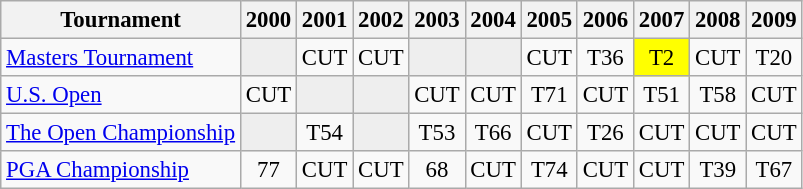<table class="wikitable" style="font-size:95%;text-align:center;">
<tr>
<th>Tournament</th>
<th>2000</th>
<th>2001</th>
<th>2002</th>
<th>2003</th>
<th>2004</th>
<th>2005</th>
<th>2006</th>
<th>2007</th>
<th>2008</th>
<th>2009</th>
</tr>
<tr>
<td align=left><a href='#'>Masters Tournament</a></td>
<td style="background:#eeeeee;"></td>
<td>CUT</td>
<td>CUT</td>
<td style="background:#eeeeee;"></td>
<td style="background:#eeeeee;"></td>
<td>CUT</td>
<td>T36</td>
<td style="background:yellow;">T2</td>
<td>CUT</td>
<td>T20</td>
</tr>
<tr>
<td align=left><a href='#'>U.S. Open</a></td>
<td>CUT</td>
<td style="background:#eeeeee;"></td>
<td style="background:#eeeeee;"></td>
<td>CUT</td>
<td>CUT</td>
<td>T71</td>
<td>CUT</td>
<td>T51</td>
<td>T58</td>
<td>CUT</td>
</tr>
<tr>
<td align=left><a href='#'>The Open Championship</a></td>
<td style="background:#eeeeee;"></td>
<td>T54</td>
<td style="background:#eeeeee;"></td>
<td>T53</td>
<td>T66</td>
<td>CUT</td>
<td>T26</td>
<td>CUT</td>
<td>CUT</td>
<td>CUT</td>
</tr>
<tr>
<td align=left><a href='#'>PGA Championship</a></td>
<td>77</td>
<td>CUT</td>
<td>CUT</td>
<td>68</td>
<td>CUT</td>
<td>T74</td>
<td>CUT</td>
<td>CUT</td>
<td>T39</td>
<td>T67</td>
</tr>
</table>
